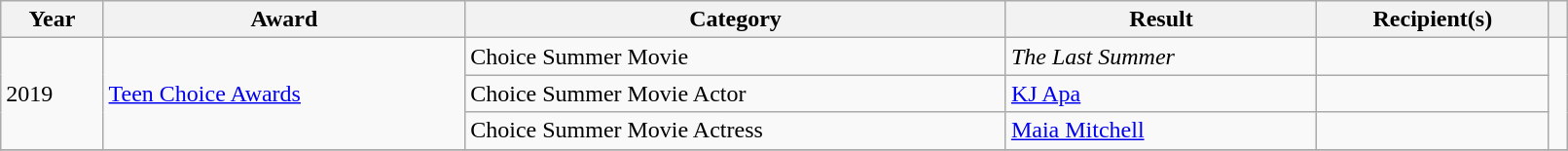<table class="wikitable sortable plainrowheaders" style="width:85%;">
<tr>
<th>Year</th>
<th>Award</th>
<th>Category</th>
<th>Result</th>
<th>Recipient(s)</th>
<th scope="col" class="unsortable"></th>
</tr>
<tr>
<td rowspan="3">2019</td>
<td rowspan="3"><a href='#'>Teen Choice Awards</a></td>
<td>Choice Summer Movie</td>
<td><em>The Last Summer</em></td>
<td></td>
<td rowspan="3"></td>
</tr>
<tr>
<td>Choice Summer Movie Actor</td>
<td><a href='#'>KJ Apa</a></td>
<td></td>
</tr>
<tr>
<td>Choice Summer Movie Actress</td>
<td><a href='#'>Maia Mitchell</a></td>
<td></td>
</tr>
<tr>
</tr>
</table>
